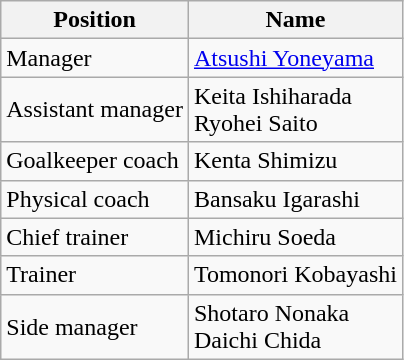<table class="wikitable">
<tr>
<th>Position</th>
<th>Name</th>
</tr>
<tr>
<td>Manager</td>
<td> <a href='#'>Atsushi Yoneyama</a></td>
</tr>
<tr>
<td>Assistant manager</td>
<td> Keita Ishiharada <br>  Ryohei Saito</td>
</tr>
<tr>
<td>Goalkeeper coach</td>
<td> Kenta Shimizu</td>
</tr>
<tr>
<td>Physical coach</td>
<td> Bansaku Igarashi</td>
</tr>
<tr>
<td>Chief trainer</td>
<td> Michiru Soeda</td>
</tr>
<tr>
<td>Trainer</td>
<td> Tomonori Kobayashi</td>
</tr>
<tr>
<td>Side manager</td>
<td> Shotaro Nonaka <br>  Daichi Chida</td>
</tr>
</table>
